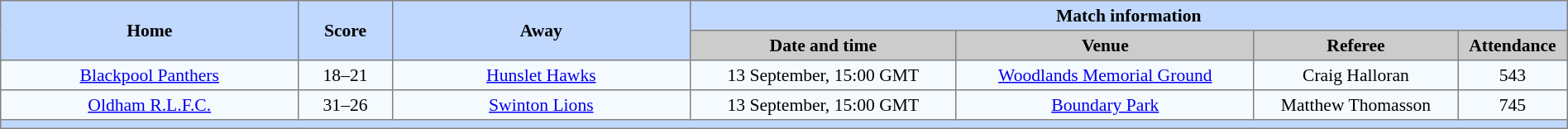<table border=1 style="border-collapse:collapse; font-size:90%; text-align:center;" cellpadding=3 cellspacing=0 width=100%>
<tr bgcolor=#C1D8FF>
<th rowspan=2 width=19%>Home</th>
<th rowspan=2 width=6%>Score</th>
<th rowspan=2 width=19%>Away</th>
<th colspan=6>Match information</th>
</tr>
<tr bgcolor=#CCCCCC>
<th width=17%>Date and time</th>
<th width=19%>Venue</th>
<th width=13%>Referee</th>
<th width=7%>Attendance</th>
</tr>
<tr bgcolor=#F5FAFF>
<td> <a href='#'>Blackpool Panthers</a></td>
<td>18–21</td>
<td> <a href='#'>Hunslet Hawks</a></td>
<td>13 September, 15:00 GMT</td>
<td><a href='#'>Woodlands Memorial Ground</a></td>
<td>Craig Halloran</td>
<td>543</td>
</tr>
<tr bgcolor=#F5FAFF>
<td> <a href='#'>Oldham R.L.F.C.</a></td>
<td>31–26</td>
<td>  <a href='#'>Swinton Lions</a></td>
<td>13 September, 15:00 GMT</td>
<td><a href='#'>Boundary Park</a></td>
<td>Matthew Thomasson</td>
<td>745</td>
</tr>
<tr bgcolor=#C1D8FF>
<th colspan=7></th>
</tr>
</table>
